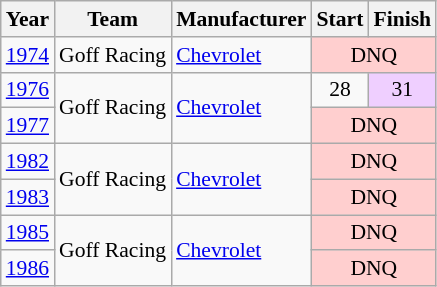<table class="wikitable" style="font-size: 90%;">
<tr>
<th>Year</th>
<th>Team</th>
<th>Manufacturer</th>
<th>Start</th>
<th>Finish</th>
</tr>
<tr>
<td><a href='#'>1974</a></td>
<td>Goff Racing</td>
<td><a href='#'>Chevrolet</a></td>
<td align=center colspan=2 style="background:#FFCFCF;">DNQ</td>
</tr>
<tr>
<td><a href='#'>1976</a></td>
<td rowspan=2>Goff Racing</td>
<td rowspan=2><a href='#'>Chevrolet</a></td>
<td align=center>28</td>
<td align=center style="background:#EFCFFF;">31</td>
</tr>
<tr>
<td><a href='#'>1977</a></td>
<td align=center colspan=2 style="background:#FFCFCF;">DNQ</td>
</tr>
<tr>
<td><a href='#'>1982</a></td>
<td rowspan=2>Goff Racing</td>
<td rowspan=2><a href='#'>Chevrolet</a></td>
<td align=center colspan=2 style="background:#FFCFCF;">DNQ</td>
</tr>
<tr>
<td><a href='#'>1983</a></td>
<td align=center colspan=2 style="background:#FFCFCF;">DNQ</td>
</tr>
<tr>
<td><a href='#'>1985</a></td>
<td rowspan=2>Goff Racing</td>
<td rowspan=2><a href='#'>Chevrolet</a></td>
<td align=center colspan=2 style="background:#FFCFCF;">DNQ</td>
</tr>
<tr>
<td><a href='#'>1986</a></td>
<td align=center colspan=2 style="background:#FFCFCF;">DNQ</td>
</tr>
</table>
